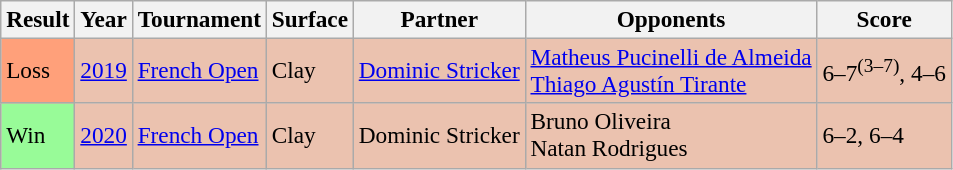<table class="sortable wikitable" style=font-size:97%>
<tr>
<th>Result</th>
<th>Year</th>
<th>Tournament</th>
<th>Surface</th>
<th>Partner</th>
<th>Opponents</th>
<th>Score</th>
</tr>
<tr style="background:#ebc2af;">
<td bgcolor=ffa07a>Loss</td>
<td><a href='#'>2019</a></td>
<td><a href='#'>French Open</a></td>
<td>Clay</td>
<td> <a href='#'>Dominic Stricker</a></td>
<td> <a href='#'>Matheus Pucinelli de Almeida</a><br> <a href='#'>Thiago Agustín Tirante</a></td>
<td>6–7<sup>(3–7)</sup>, 4–6</td>
</tr>
<tr style="background:#ebc2af;">
<td bgcolor=98fb98>Win</td>
<td><a href='#'>2020</a></td>
<td><a href='#'>French Open</a></td>
<td>Clay</td>
<td> Dominic Stricker</td>
<td> Bruno Oliveira<br> Natan Rodrigues</td>
<td>6–2, 6–4</td>
</tr>
</table>
